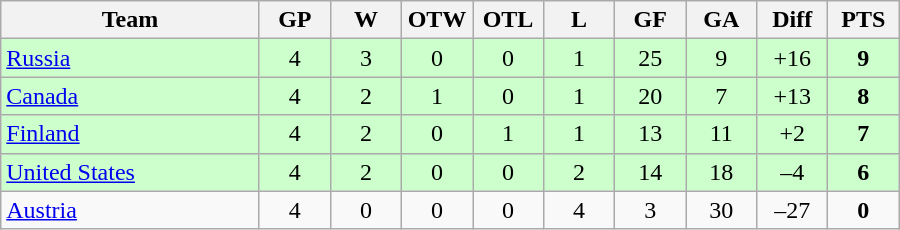<table class="wikitable" style="text-align:center;">
<tr>
<th width=165>Team</th>
<th width=40>GP</th>
<th width=40>W</th>
<th width=40>OTW</th>
<th width=40>OTL</th>
<th width=40>L</th>
<th width=40>GF</th>
<th width=40>GA</th>
<th width=40>Diff</th>
<th width=40>PTS</th>
</tr>
<tr bgcolor=#ccffcc>
<td style="text-align:left;"> <a href='#'>Russia</a></td>
<td>4</td>
<td>3</td>
<td>0</td>
<td>0</td>
<td>1</td>
<td>25</td>
<td>9</td>
<td>+16</td>
<td><strong>9</strong></td>
</tr>
<tr bgcolor=#ccffcc>
<td style="text-align:left;"> <a href='#'>Canada</a></td>
<td>4</td>
<td>2</td>
<td>1</td>
<td>0</td>
<td>1</td>
<td>20</td>
<td>7</td>
<td>+13</td>
<td><strong>8</strong></td>
</tr>
<tr bgcolor=#ccffcc>
<td style="text-align:left;"> <a href='#'>Finland</a></td>
<td>4</td>
<td>2</td>
<td>0</td>
<td>1</td>
<td>1</td>
<td>13</td>
<td>11</td>
<td>+2</td>
<td><strong>7</strong></td>
</tr>
<tr bgcolor=#ccffcc>
<td style="text-align:left;"> <a href='#'>United States</a></td>
<td>4</td>
<td>2</td>
<td>0</td>
<td>0</td>
<td>2</td>
<td>14</td>
<td>18</td>
<td>–4</td>
<td><strong>6</strong></td>
</tr>
<tr>
<td style="text-align:left;"> <a href='#'>Austria</a></td>
<td>4</td>
<td>0</td>
<td>0</td>
<td>0</td>
<td>4</td>
<td>3</td>
<td>30</td>
<td>–27</td>
<td><strong>0</strong></td>
</tr>
</table>
